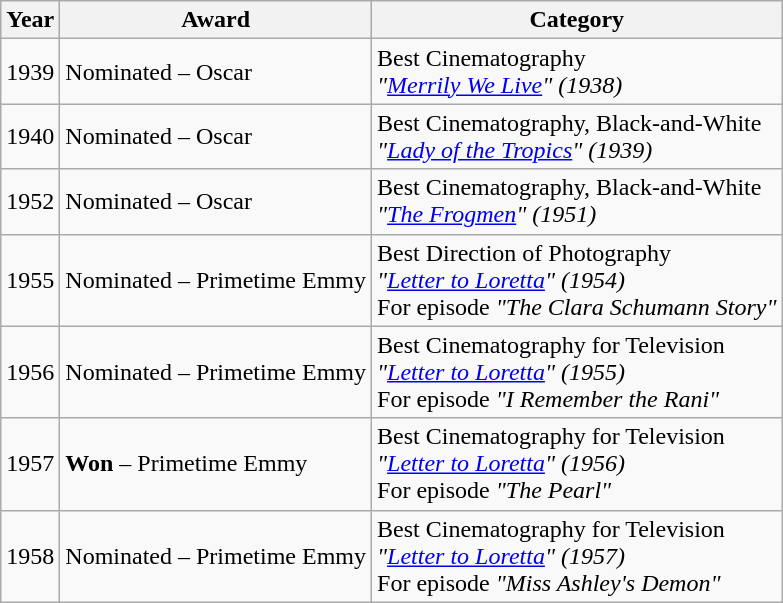<table class="wikitable sortable">
<tr>
<th>Year</th>
<th>Award</th>
<th>Category</th>
</tr>
<tr>
<td>1939</td>
<td>Nominated – Oscar</td>
<td>Best Cinematography<br><em>"<a href='#'>Merrily We Live</a>"</em> <em>(1938)</em></td>
</tr>
<tr>
<td>1940</td>
<td>Nominated – Oscar</td>
<td>Best Cinematography, Black-and-White<br><em>"<a href='#'>Lady of the Tropics</a>"</em> <em>(1939)</em></td>
</tr>
<tr>
<td>1952</td>
<td>Nominated – Oscar</td>
<td>Best Cinematography, Black-and-White<br><em>"<a href='#'>The Frogmen</a>"</em> <em>(1951)</em></td>
</tr>
<tr>
<td>1955</td>
<td>Nominated – Primetime Emmy</td>
<td>Best Direction of Photography<br><em>"<a href='#'>Letter to Loretta</a>"</em> <em>(1954)</em><br>For episode <em>"The Clara Schumann Story"</em></td>
</tr>
<tr>
<td>1956</td>
<td>Nominated – Primetime Emmy</td>
<td>Best Cinematography for Television<br><em>"<a href='#'>Letter to Loretta</a>"</em> <em>(1955)</em><br>For episode <em>"I Remember the Rani"</em></td>
</tr>
<tr>
<td>1957</td>
<td><strong>Won</strong> – Primetime Emmy</td>
<td>Best Cinematography for Television<br><em>"<a href='#'>Letter to Loretta</a>"</em> <em>(1956)</em><br>For episode <em>"The Pearl"</em></td>
</tr>
<tr>
<td>1958</td>
<td>Nominated – Primetime Emmy</td>
<td>Best Cinematography for Television<br><em>"<a href='#'>Letter to Loretta</a>"</em> <em>(1957)</em><br>For episode <em>"Miss Ashley's Demon"</em></td>
</tr>
</table>
